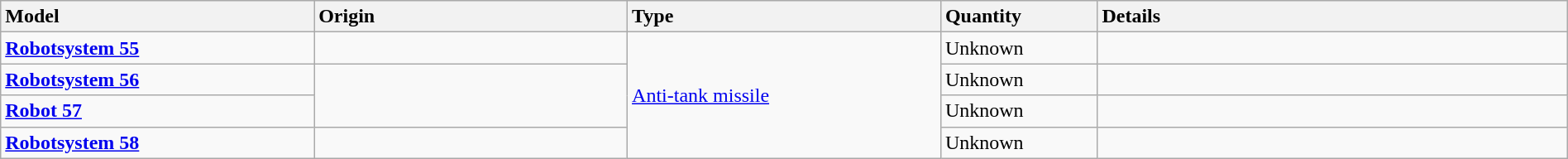<table class="wikitable" style="width:100%;">
<tr>
<th style="text-align:left;width:20%;">Model</th>
<th style="text-align:left;width:20%;">Origin</th>
<th style="text-align:left;width:20%;">Type</th>
<th style="text-align:left;width:10%;">Quantity</th>
<th style="text-align:left;width:30%;">Details</th>
</tr>
<tr>
<td><strong><a href='#'>Robot­system 55</a></strong></td>
<td></td>
<td rowspan="4"><a href='#'>Anti-tank missile</a></td>
<td>Unknown</td>
<td></td>
</tr>
<tr>
<td><strong><a href='#'>Robot­system 56</a></strong></td>
<td rowspan="2"></td>
<td>Unknown</td>
<td></td>
</tr>
<tr>
<td><strong><a href='#'>Robot 57</a></strong></td>
<td>Unknown</td>
<td></td>
</tr>
<tr>
<td><strong><a href='#'>Robot­system 58</a></strong></td>
<td></td>
<td>Unknown</td>
<td></td>
</tr>
</table>
